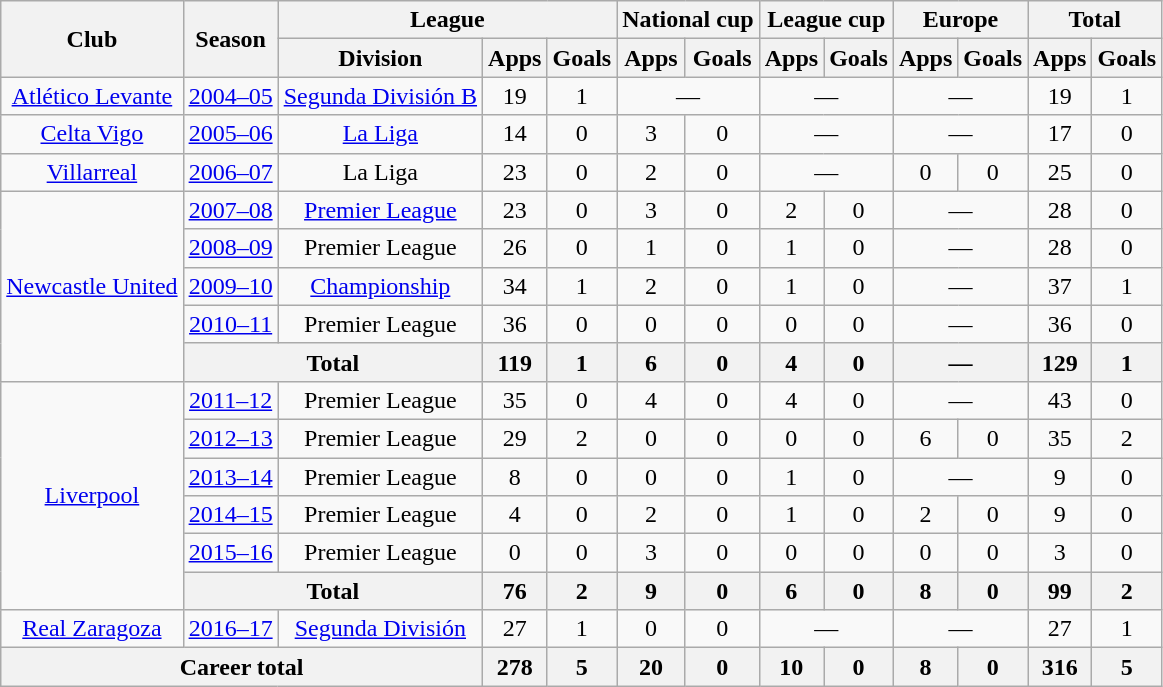<table class="wikitable" style="text-align:center">
<tr>
<th rowspan="2">Club</th>
<th rowspan="2">Season</th>
<th colspan="3">League</th>
<th colspan="2">National cup</th>
<th colspan="2">League cup</th>
<th colspan="2">Europe</th>
<th colspan="2">Total</th>
</tr>
<tr>
<th>Division</th>
<th>Apps</th>
<th>Goals</th>
<th>Apps</th>
<th>Goals</th>
<th>Apps</th>
<th>Goals</th>
<th>Apps</th>
<th>Goals</th>
<th>Apps</th>
<th>Goals</th>
</tr>
<tr>
<td><a href='#'>Atlético Levante</a></td>
<td><a href='#'>2004–05</a></td>
<td><a href='#'>Segunda División B</a></td>
<td>19</td>
<td>1</td>
<td colspan="2">—</td>
<td colspan="2">—</td>
<td colspan="2">—</td>
<td>19</td>
<td>1</td>
</tr>
<tr>
<td><a href='#'>Celta Vigo</a></td>
<td><a href='#'>2005–06</a></td>
<td><a href='#'>La Liga</a></td>
<td>14</td>
<td>0</td>
<td>3</td>
<td>0</td>
<td colspan="2">—</td>
<td colspan="2">—</td>
<td>17</td>
<td>0</td>
</tr>
<tr>
<td><a href='#'>Villarreal</a></td>
<td><a href='#'>2006–07</a></td>
<td>La Liga</td>
<td>23</td>
<td>0</td>
<td>2</td>
<td>0</td>
<td colspan="2">—</td>
<td>0</td>
<td>0</td>
<td>25</td>
<td>0</td>
</tr>
<tr>
<td rowspan="5"><a href='#'>Newcastle United</a></td>
<td><a href='#'>2007–08</a></td>
<td><a href='#'>Premier League</a></td>
<td>23</td>
<td>0</td>
<td>3</td>
<td>0</td>
<td>2</td>
<td>0</td>
<td colspan="2">—</td>
<td>28</td>
<td>0</td>
</tr>
<tr>
<td><a href='#'>2008–09</a></td>
<td>Premier League</td>
<td>26</td>
<td>0</td>
<td>1</td>
<td>0</td>
<td>1</td>
<td>0</td>
<td colspan="2">—</td>
<td>28</td>
<td>0</td>
</tr>
<tr>
<td><a href='#'>2009–10</a></td>
<td><a href='#'>Championship</a></td>
<td>34</td>
<td>1</td>
<td>2</td>
<td>0</td>
<td>1</td>
<td>0</td>
<td colspan="2">—</td>
<td>37</td>
<td>1</td>
</tr>
<tr>
<td><a href='#'>2010–11</a></td>
<td>Premier League</td>
<td>36</td>
<td>0</td>
<td>0</td>
<td>0</td>
<td>0</td>
<td>0</td>
<td colspan="2">—</td>
<td>36</td>
<td>0</td>
</tr>
<tr>
<th colspan="2">Total</th>
<th>119</th>
<th>1</th>
<th>6</th>
<th>0</th>
<th>4</th>
<th>0</th>
<th colspan="2">—</th>
<th>129</th>
<th>1</th>
</tr>
<tr>
<td rowspan="6"><a href='#'>Liverpool</a></td>
<td><a href='#'>2011–12</a></td>
<td>Premier League</td>
<td>35</td>
<td>0</td>
<td>4</td>
<td>0</td>
<td>4</td>
<td>0</td>
<td colspan="2">—</td>
<td>43</td>
<td>0</td>
</tr>
<tr>
<td><a href='#'>2012–13</a></td>
<td>Premier League</td>
<td>29</td>
<td>2</td>
<td>0</td>
<td>0</td>
<td>0</td>
<td>0</td>
<td>6</td>
<td>0</td>
<td>35</td>
<td>2</td>
</tr>
<tr>
<td><a href='#'>2013–14</a></td>
<td>Premier League</td>
<td>8</td>
<td>0</td>
<td>0</td>
<td>0</td>
<td>1</td>
<td>0</td>
<td colspan="2">—</td>
<td>9</td>
<td>0</td>
</tr>
<tr>
<td><a href='#'>2014–15</a></td>
<td>Premier League</td>
<td>4</td>
<td>0</td>
<td>2</td>
<td>0</td>
<td>1</td>
<td>0</td>
<td>2</td>
<td>0</td>
<td>9</td>
<td>0</td>
</tr>
<tr>
<td><a href='#'>2015–16</a></td>
<td>Premier League</td>
<td>0</td>
<td>0</td>
<td>3</td>
<td>0</td>
<td>0</td>
<td>0</td>
<td>0</td>
<td>0</td>
<td>3</td>
<td>0</td>
</tr>
<tr>
<th colspan="2">Total</th>
<th>76</th>
<th>2</th>
<th>9</th>
<th>0</th>
<th>6</th>
<th>0</th>
<th>8</th>
<th>0</th>
<th>99</th>
<th>2</th>
</tr>
<tr>
<td><a href='#'>Real Zaragoza</a></td>
<td><a href='#'>2016–17</a></td>
<td><a href='#'>Segunda División</a></td>
<td>27</td>
<td>1</td>
<td>0</td>
<td>0</td>
<td colspan="2">—</td>
<td colspan="2">—</td>
<td>27</td>
<td>1</td>
</tr>
<tr>
<th colspan="3">Career total</th>
<th>278</th>
<th>5</th>
<th>20</th>
<th>0</th>
<th>10</th>
<th>0</th>
<th>8</th>
<th>0</th>
<th>316</th>
<th>5</th>
</tr>
</table>
